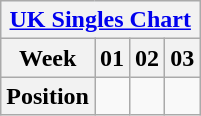<table class="wikitable">
<tr style="background:#ebf5ff;">
<th align=center" colspan="4"><a href='#'>UK Singles Chart</a></th>
</tr>
<tr>
<th style="text-align:center;">Week</th>
<th>01</th>
<th>02</th>
<th>03</th>
</tr>
<tr>
<th style="text-align:center; background:#white;">Position</th>
<td></td>
<td></td>
<td></td>
</tr>
</table>
